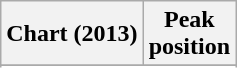<table class="wikitable sortable plainrowheaders">
<tr>
<th>Chart (2013)</th>
<th>Peak<br>position</th>
</tr>
<tr>
</tr>
<tr>
</tr>
<tr>
</tr>
<tr>
</tr>
</table>
